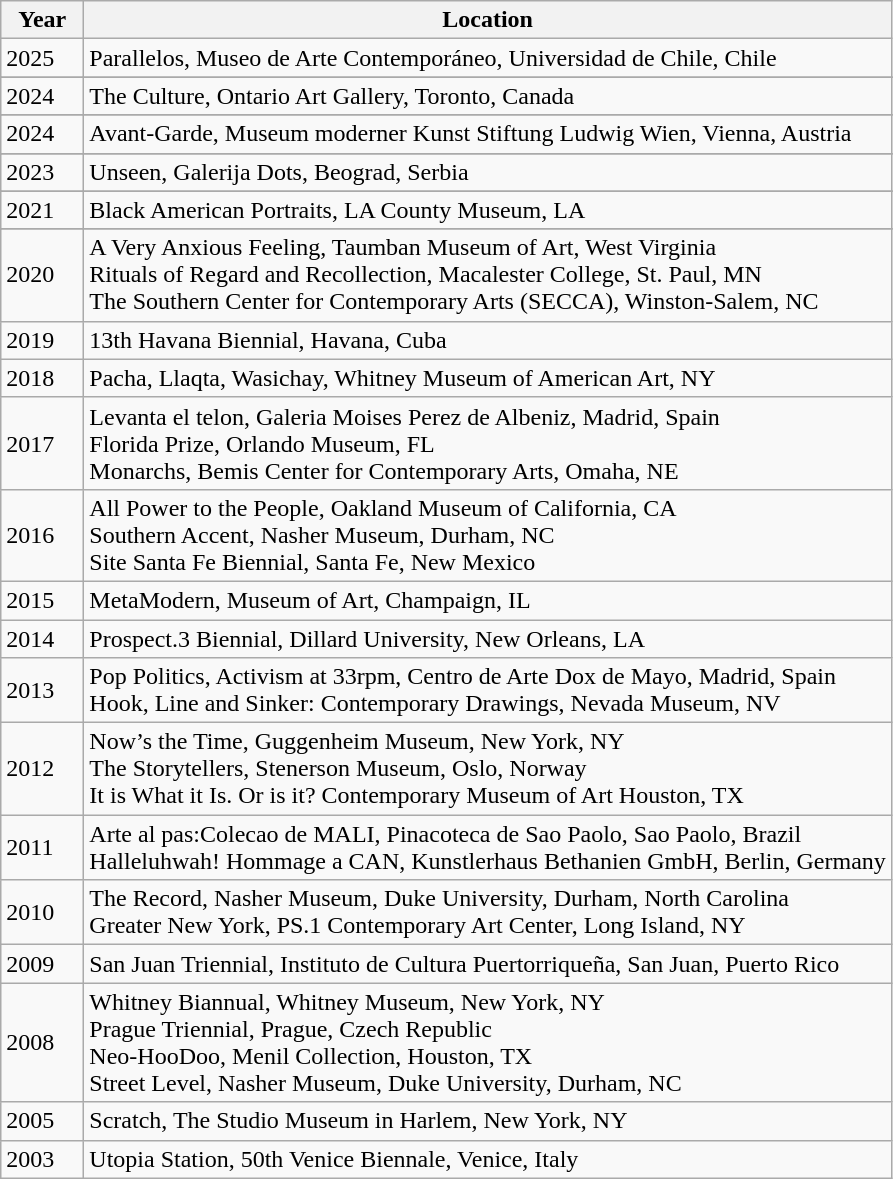<table class="wikitable">
<tr>
<th>Year</th>
<th>Location</th>
</tr>
<tr>
<td>2025  </td>
<td>Parallelos, Museo de Arte Contemporáneo, Universidad de Chile, Chile</td>
</tr>
<tr>
</tr>
<tr>
<td>2024  </td>
<td>The Culture, Ontario Art Gallery, Toronto, Canada</td>
</tr>
<tr>
</tr>
<tr>
<td>2024</td>
<td>Avant-Garde, Museum moderner Kunst Stiftung Ludwig Wien, Vienna, Austria</td>
</tr>
<tr>
</tr>
<tr>
<td>2023  </td>
<td>Unseen, Galerija Dots, Beograd, Serbia</td>
</tr>
<tr>
</tr>
<tr>
<td>2021  </td>
<td>Black American Portraits, LA County Museum, LA</td>
</tr>
<tr>
</tr>
<tr>
<td>2020</td>
<td>A Very Anxious Feeling, Taumban Museum of Art, West Virginia<br>Rituals of Regard and Recollection, Macalester College, St. Paul, MN<br>The Southern Center for Contemporary Arts (SECCA), Winston-Salem, NC</td>
</tr>
<tr>
<td>2019</td>
<td>13th Havana Biennial, Havana, Cuba</td>
</tr>
<tr>
<td>2018</td>
<td>Pacha, Llaqta, Wasichay, Whitney Museum of American Art, NY</td>
</tr>
<tr>
<td>2017</td>
<td>Levanta el telon, Galeria Moises Perez de Albeniz, Madrid, Spain<br>Florida Prize, Orlando Museum, FL<br>Monarchs, Bemis Center for Contemporary Arts, Omaha, NE</td>
</tr>
<tr>
<td>2016</td>
<td>All Power to the People, Oakland Museum of California, CA<br>Southern Accent, Nasher Museum, Durham, NC<br>Site Santa Fe Biennial, Santa Fe, New Mexico</td>
</tr>
<tr>
<td>2015</td>
<td>MetaModern, Museum of Art, Champaign, IL</td>
</tr>
<tr>
<td>2014</td>
<td>Prospect.3 Biennial, Dillard University, New Orleans, LA</td>
</tr>
<tr>
<td>2013</td>
<td>Pop Politics, Activism at 33rpm, Centro de Arte Dox de Mayo, Madrid, Spain<br>Hook, Line and Sinker: Contemporary Drawings, Nevada Museum, NV</td>
</tr>
<tr>
<td>2012</td>
<td>Now’s the Time, Guggenheim Museum, New York, NY<br>The Storytellers, Stenerson Museum, Oslo, Norway<br>It is What it Is. Or is it? Contemporary Museum of Art Houston, TX</td>
</tr>
<tr>
<td>2011</td>
<td>Arte al pas:Colecao de MALI, Pinacoteca de Sao Paolo, Sao Paolo, Brazil<br>Halleluhwah! Hommage a CAN, Kunstlerhaus Bethanien GmbH, Berlin, Germany</td>
</tr>
<tr>
<td>2010</td>
<td>The Record, Nasher Museum, Duke University, Durham, North Carolina<br>Greater New York, PS.1 Contemporary Art Center, Long Island, NY</td>
</tr>
<tr>
<td>2009</td>
<td>San Juan Triennial, Instituto de Cultura Puertorriqueña, San Juan, Puerto Rico</td>
</tr>
<tr>
<td>2008</td>
<td>Whitney Biannual, Whitney Museum, New York, NY<br>Prague Triennial, Prague, Czech Republic<br>Neo-HooDoo, Menil Collection, Houston, TX<br>Street Level, Nasher Museum, Duke University, Durham, NC</td>
</tr>
<tr>
<td>2005</td>
<td>Scratch, The Studio Museum in Harlem, New York, NY</td>
</tr>
<tr>
<td>2003</td>
<td>Utopia Station, 50th Venice Biennale, Venice, Italy</td>
</tr>
</table>
